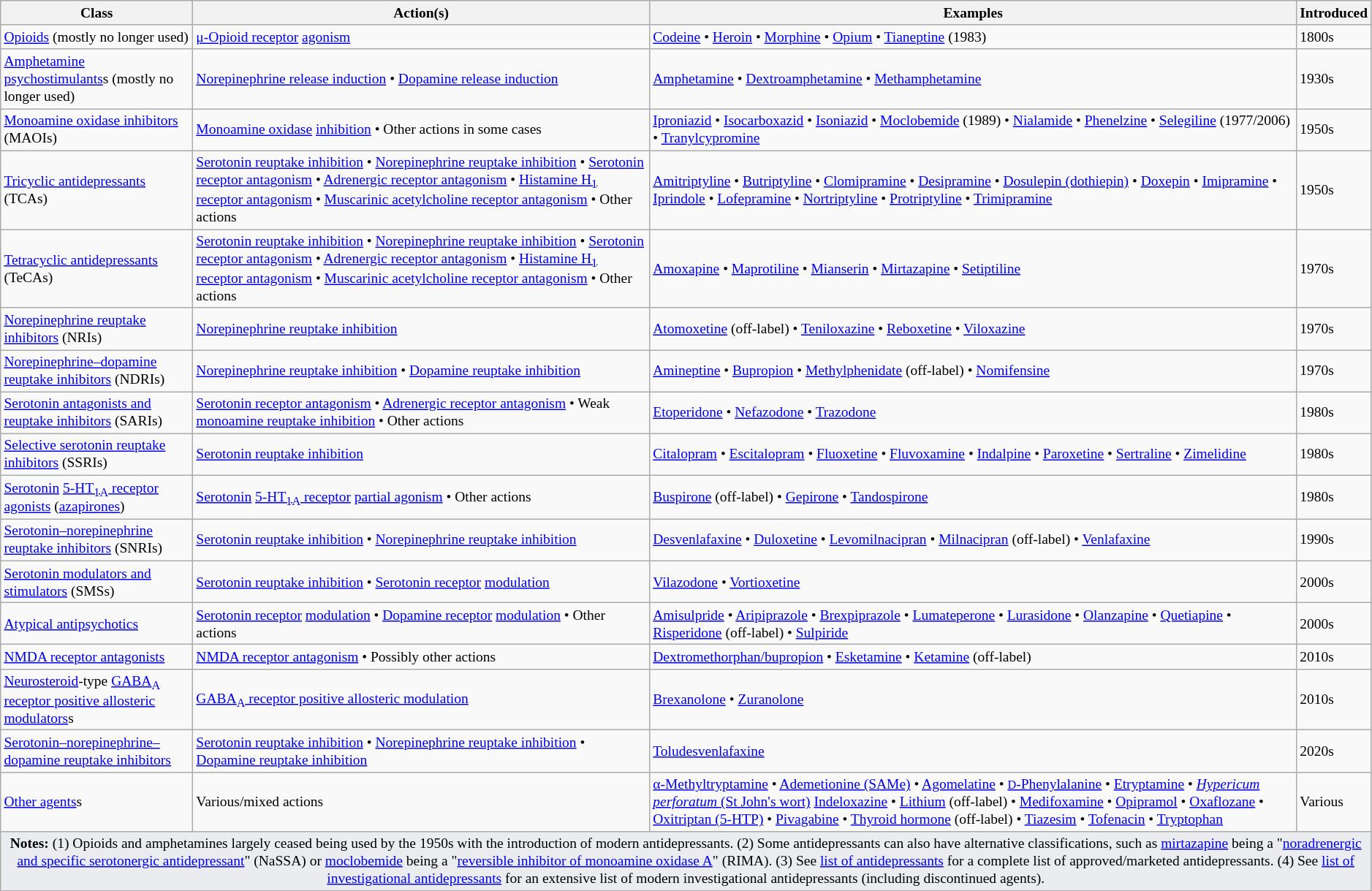<table class="wikitable" style="font-size:small;">
<tr>
<th>Class</th>
<th>Action(s)</th>
<th>Examples</th>
<th>Introduced</th>
</tr>
<tr>
<td><a href='#'>Opioids</a> (mostly no longer used)</td>
<td><a href='#'>μ-Opioid receptor</a> <a href='#'>agonism</a></td>
<td><a href='#'>Codeine</a> • <a href='#'>Heroin</a> • <a href='#'>Morphine</a> • <a href='#'>Opium</a> • <a href='#'>Tianeptine</a> (1983)</td>
<td>1800s</td>
</tr>
<tr>
<td><a href='#'>Amphetamine psychostimulants</a>s (mostly no longer used)</td>
<td><a href='#'>Norepinephrine release induction</a> • <a href='#'>Dopamine release induction</a></td>
<td><a href='#'>Amphetamine</a> • <a href='#'>Dextroamphetamine</a> • <a href='#'>Methamphetamine</a></td>
<td>1930s</td>
</tr>
<tr>
<td><a href='#'>Monoamine oxidase inhibitors</a> (MAOIs)</td>
<td><a href='#'>Monoamine oxidase</a> <a href='#'>inhibition</a> • Other actions in some cases</td>
<td><a href='#'>Iproniazid</a> • <a href='#'>Isocarboxazid</a> • <a href='#'>Isoniazid</a> • <a href='#'>Moclobemide</a> (1989) • <a href='#'>Nialamide</a> • <a href='#'>Phenelzine</a> • <a href='#'>Selegiline</a> (1977/2006) • <a href='#'>Tranylcypromine</a></td>
<td>1950s</td>
</tr>
<tr>
<td><a href='#'>Tricyclic antidepressants</a> (TCAs)</td>
<td><a href='#'>Serotonin reuptake inhibition</a> • <a href='#'>Norepinephrine reuptake inhibition</a> • <a href='#'>Serotonin receptor antagonism</a> • <a href='#'>Adrenergic receptor antagonism</a> • <a href='#'>Histamine H<sub>1</sub> receptor antagonism</a> • <a href='#'>Muscarinic acetylcholine receptor antagonism</a> • Other actions</td>
<td><a href='#'>Amitriptyline</a> • <a href='#'>Butriptyline</a> • <a href='#'>Clomipramine</a> • <a href='#'>Desipramine</a> • <a href='#'>Dosulepin (dothiepin)</a> • <a href='#'>Doxepin</a> • <a href='#'>Imipramine</a> • <a href='#'>Iprindole</a> • <a href='#'>Lofepramine</a> • <a href='#'>Nortriptyline</a> • <a href='#'>Protriptyline</a> • <a href='#'>Trimipramine</a></td>
<td>1950s</td>
</tr>
<tr>
<td><a href='#'>Tetracyclic antidepressants</a> (TeCAs)</td>
<td><a href='#'>Serotonin reuptake inhibition</a> • <a href='#'>Norepinephrine reuptake inhibition</a> • <a href='#'>Serotonin receptor antagonism</a> • <a href='#'>Adrenergic receptor antagonism</a> • <a href='#'>Histamine H<sub>1</sub> receptor antagonism</a> • <a href='#'>Muscarinic acetylcholine receptor antagonism</a> • Other actions</td>
<td><a href='#'>Amoxapine</a> • <a href='#'>Maprotiline</a> • <a href='#'>Mianserin</a> • <a href='#'>Mirtazapine</a> • <a href='#'>Setiptiline</a></td>
<td>1970s</td>
</tr>
<tr>
<td><a href='#'>Norepinephrine reuptake inhibitors</a> (NRIs)</td>
<td><a href='#'>Norepinephrine reuptake inhibition</a></td>
<td><a href='#'>Atomoxetine</a> (off-label) • <a href='#'>Teniloxazine</a> • <a href='#'>Reboxetine</a> • <a href='#'>Viloxazine</a></td>
<td>1970s</td>
</tr>
<tr>
<td><a href='#'>Norepinephrine–dopamine reuptake inhibitors</a> (NDRIs)</td>
<td><a href='#'>Norepinephrine reuptake inhibition</a> • <a href='#'>Dopamine reuptake inhibition</a></td>
<td><a href='#'>Amineptine</a> • <a href='#'>Bupropion</a> • <a href='#'>Methylphenidate</a> (off-label) • <a href='#'>Nomifensine</a></td>
<td>1970s</td>
</tr>
<tr>
<td><a href='#'>Serotonin antagonists and reuptake inhibitors</a> (SARIs)</td>
<td><a href='#'>Serotonin receptor antagonism</a> • <a href='#'>Adrenergic receptor antagonism</a> • Weak <a href='#'>monoamine reuptake inhibition</a> • Other actions</td>
<td><a href='#'>Etoperidone</a> • <a href='#'>Nefazodone</a> • <a href='#'>Trazodone</a></td>
<td>1980s</td>
</tr>
<tr>
<td><a href='#'>Selective serotonin reuptake inhibitors</a> (SSRIs)</td>
<td><a href='#'>Serotonin reuptake inhibition</a></td>
<td><a href='#'>Citalopram</a> • <a href='#'>Escitalopram</a> • <a href='#'>Fluoxetine</a> • <a href='#'>Fluvoxamine</a> • <a href='#'>Indalpine</a> • <a href='#'>Paroxetine</a> • <a href='#'>Sertraline</a> • <a href='#'>Zimelidine</a></td>
<td>1980s</td>
</tr>
<tr>
<td><a href='#'>Serotonin</a> <a href='#'>5-HT<sub>1A</sub> receptor</a> <a href='#'>agonists</a> (<a href='#'>azapirones</a>)</td>
<td><a href='#'>Serotonin</a> <a href='#'>5-HT<sub>1A</sub> receptor</a> <a href='#'>partial agonism</a> • Other actions</td>
<td><a href='#'>Buspirone</a> (off-label) • <a href='#'>Gepirone</a> • <a href='#'>Tandospirone</a></td>
<td>1980s</td>
</tr>
<tr>
<td><a href='#'>Serotonin–norepinephrine reuptake inhibitors</a> (SNRIs)</td>
<td><a href='#'>Serotonin reuptake inhibition</a> • <a href='#'>Norepinephrine reuptake inhibition</a></td>
<td><a href='#'>Desvenlafaxine</a> • <a href='#'>Duloxetine</a> • <a href='#'>Levomilnacipran</a> • <a href='#'>Milnacipran</a> (off-label) • <a href='#'>Venlafaxine</a></td>
<td>1990s</td>
</tr>
<tr>
<td><a href='#'>Serotonin modulators and stimulators</a> (SMSs)</td>
<td><a href='#'>Serotonin reuptake inhibition</a> • <a href='#'>Serotonin receptor</a> <a href='#'>modulation</a></td>
<td><a href='#'>Vilazodone</a> • <a href='#'>Vortioxetine</a></td>
<td>2000s</td>
</tr>
<tr>
<td><a href='#'>Atypical antipsychotics</a></td>
<td><a href='#'>Serotonin receptor</a> <a href='#'>modulation</a> • <a href='#'>Dopamine receptor</a> <a href='#'>modulation</a> • Other actions</td>
<td><a href='#'>Amisulpride</a> • <a href='#'>Aripiprazole</a> • <a href='#'>Brexpiprazole</a> • <a href='#'>Lumateperone</a> • <a href='#'>Lurasidone</a> • <a href='#'>Olanzapine</a> • <a href='#'>Quetiapine</a> • <a href='#'>Risperidone</a> (off-label) • <a href='#'>Sulpiride</a></td>
<td>2000s</td>
</tr>
<tr>
<td><a href='#'>NMDA receptor antagonists</a></td>
<td><a href='#'>NMDA receptor antagonism</a> • Possibly other actions</td>
<td><a href='#'>Dextromethorphan/bupropion</a> • <a href='#'>Esketamine</a> • <a href='#'>Ketamine</a> (off-label)</td>
<td>2010s</td>
</tr>
<tr>
<td><a href='#'>Neurosteroid</a>-type <a href='#'>GABA<sub>A</sub> receptor positive allosteric modulators</a>s</td>
<td><a href='#'>GABA<sub>A</sub> receptor positive allosteric modulation</a></td>
<td><a href='#'>Brexanolone</a> • <a href='#'>Zuranolone</a></td>
<td>2010s</td>
</tr>
<tr>
<td><a href='#'>Serotonin–norepinephrine–dopamine reuptake inhibitors</a></td>
<td><a href='#'>Serotonin reuptake inhibition</a> • <a href='#'>Norepinephrine reuptake inhibition</a> • <a href='#'>Dopamine reuptake inhibition</a></td>
<td><a href='#'>Toludesvenlafaxine</a></td>
<td>2020s</td>
</tr>
<tr>
<td><a href='#'>Other agents</a>s</td>
<td>Various/mixed actions</td>
<td><a href='#'>α-Methyltryptamine</a> • <a href='#'>Ademetionine (SAMe)</a> • <a href='#'>Agomelatine</a> • <a href='#'><small>D</small>-Phenylalanine</a> • <a href='#'>Etryptamine</a> • <a href='#'><em>Hypericum perforatum</em> (St John's wort)</a> <a href='#'>Indeloxazine</a> • <a href='#'>Lithium</a> (off-label) • <a href='#'>Medifoxamine</a> • <a href='#'>Opipramol</a> • <a href='#'>Oxaflozane</a> • <a href='#'>Oxitriptan (5-HTP)</a> • <a href='#'>Pivagabine</a> • <a href='#'>Thyroid hormone</a> (off-label) • <a href='#'>Tiazesim</a> • <a href='#'>Tofenacin</a> • <a href='#'>Tryptophan</a></td>
<td>Various</td>
</tr>
<tr class="sortbottom">
<td colspan="4" style="width: 1px; background-color:#eaecf0; text-align: center;"><strong>Notes:</strong> (1) Opioids and amphetamines largely ceased being used by the 1950s with the introduction of modern antidepressants. (2) Some antidepressants can also have alternative classifications, such as <a href='#'>mirtazapine</a> being a "<a href='#'>noradrenergic and specific serotonergic antidepressant</a>" (NaSSA) or <a href='#'>moclobemide</a> being a "<a href='#'>reversible inhibitor of monoamine oxidase A</a>" (RIMA). (3) See <a href='#'>list of antidepressants</a> for a complete list of approved/marketed antidepressants. (4) See <a href='#'>list of investigational antidepressants</a> for an extensive list of modern investigational antidepressants (including discontinued agents).</td>
</tr>
</table>
